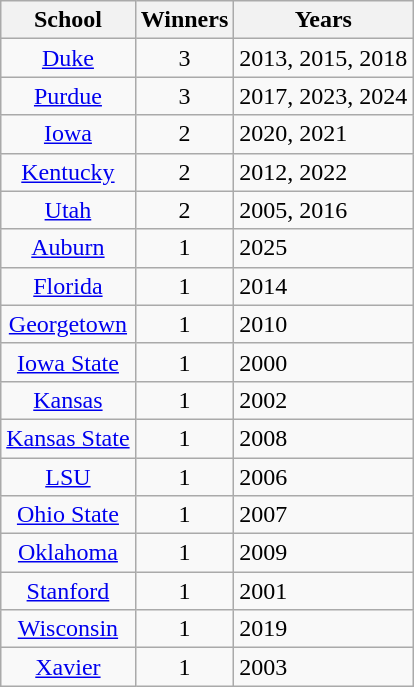<table class="wikitable">
<tr>
<th>School</th>
<th>Winners</th>
<th>Years</th>
</tr>
<tr align="center">
<td><a href='#'>Duke</a></td>
<td>3</td>
<td align=left>2013, 2015, 2018</td>
</tr>
<tr align="center">
<td><a href='#'>Purdue</a></td>
<td>3</td>
<td align=left>2017, 2023, 2024</td>
</tr>
<tr align="center">
<td><a href='#'>Iowa</a></td>
<td>2</td>
<td align=left>2020, 2021</td>
</tr>
<tr align="center">
<td><a href='#'>Kentucky</a></td>
<td>2</td>
<td align=left>2012, 2022</td>
</tr>
<tr align="center">
<td><a href='#'>Utah</a></td>
<td>2</td>
<td align=left>2005, 2016</td>
</tr>
<tr align="center">
<td><a href='#'>Auburn</a></td>
<td>1</td>
<td align=left>2025</td>
</tr>
<tr align="center">
<td><a href='#'>Florida</a></td>
<td>1</td>
<td align=left>2014</td>
</tr>
<tr align="center">
<td><a href='#'>Georgetown</a></td>
<td>1</td>
<td align=left>2010</td>
</tr>
<tr align="center">
<td><a href='#'>Iowa State</a></td>
<td>1</td>
<td align=left>2000</td>
</tr>
<tr align="center">
<td><a href='#'>Kansas</a></td>
<td>1</td>
<td align=left>2002</td>
</tr>
<tr align="center">
<td><a href='#'>Kansas State</a></td>
<td>1</td>
<td align=left>2008</td>
</tr>
<tr align="center">
<td><a href='#'>LSU</a></td>
<td>1</td>
<td align=left>2006</td>
</tr>
<tr align="center">
<td><a href='#'>Ohio State</a></td>
<td>1</td>
<td align=left>2007</td>
</tr>
<tr align="center">
<td><a href='#'>Oklahoma</a></td>
<td>1</td>
<td align=left>2009</td>
</tr>
<tr align="center">
<td><a href='#'>Stanford</a></td>
<td>1</td>
<td align=left>2001</td>
</tr>
<tr align="center">
<td><a href='#'>Wisconsin</a></td>
<td>1</td>
<td align=left>2019</td>
</tr>
<tr align="center">
<td><a href='#'>Xavier</a></td>
<td>1</td>
<td align=left>2003</td>
</tr>
</table>
